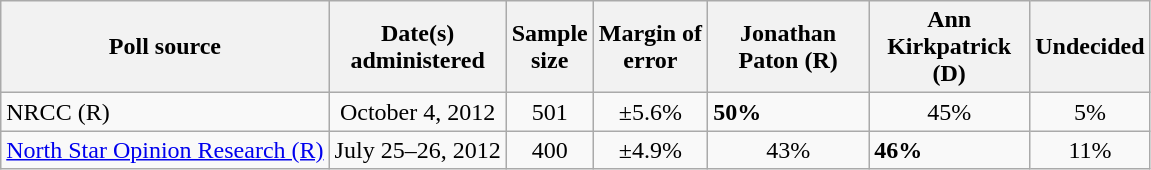<table class="wikitable">
<tr>
<th>Poll source</th>
<th>Date(s)<br>administered</th>
<th>Sample<br>size</th>
<th>Margin of <br>error</th>
<th style="width:100px;">Jonathan<br>Paton (R)</th>
<th style="width:100px;">Ann<br>Kirkpatrick (D)</th>
<th>Undecided</th>
</tr>
<tr>
<td NRCC>NRCC (R)</td>
<td align=center>October 4, 2012</td>
<td align=center>501</td>
<td align=center>±5.6%</td>
<td><strong>50%</strong></td>
<td align=center>45%</td>
<td align=center>5%</td>
</tr>
<tr>
<td><a href='#'>North Star Opinion Research (R)</a></td>
<td align=center>July 25–26, 2012</td>
<td align=center>400</td>
<td align=center>±4.9%</td>
<td align=center>43%</td>
<td><strong>46%</strong></td>
<td align=center>11%</td>
</tr>
</table>
